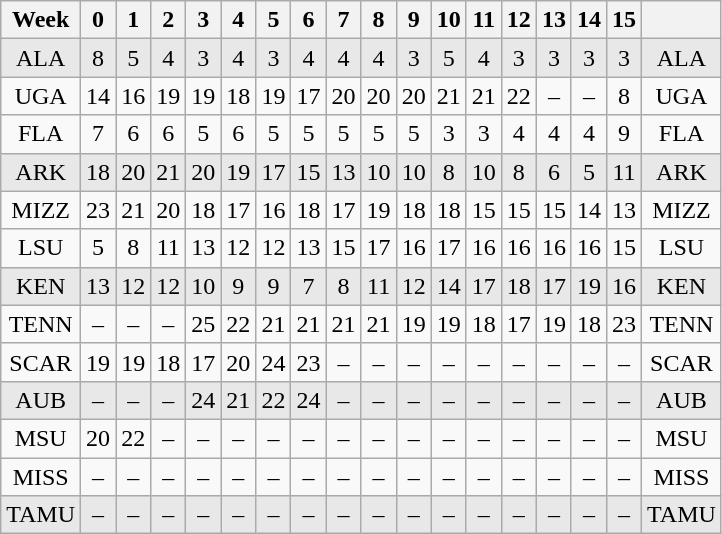<table class="wikitable sortable" style="text-align:center">
<tr>
<th>Week</th>
<th>0</th>
<th>1</th>
<th>2</th>
<th>3</th>
<th>4</th>
<th>5</th>
<th>6</th>
<th>7</th>
<th>8</th>
<th>9</th>
<th>10</th>
<th>11</th>
<th>12</th>
<th>13</th>
<th>14</th>
<th>15</th>
<th class=unsortable></th>
</tr>
<tr style="background-color:#E8E8E8">
<td>ALA</td>
<td>8</td>
<td>5</td>
<td>4</td>
<td>3</td>
<td>4</td>
<td>3</td>
<td>4</td>
<td>4</td>
<td>4</td>
<td>3</td>
<td>5</td>
<td>4</td>
<td>3</td>
<td>3</td>
<td>3</td>
<td>3</td>
<td>ALA</td>
</tr>
<tr>
<td data-sort-value=G>UGA</td>
<td>14</td>
<td>16</td>
<td>19</td>
<td>19</td>
<td>18</td>
<td>19</td>
<td>17</td>
<td>20</td>
<td>20</td>
<td>20</td>
<td>21</td>
<td>21</td>
<td>22</td>
<td data-sort-value=26>–</td>
<td data-sort-value=26>–</td>
<td>8</td>
<td>UGA</td>
</tr>
<tr>
<td>FLA</td>
<td>7</td>
<td>6</td>
<td>6</td>
<td>5</td>
<td>6</td>
<td>5</td>
<td>5</td>
<td>5</td>
<td>5</td>
<td>5</td>
<td>3</td>
<td>3</td>
<td>4</td>
<td>4</td>
<td>4</td>
<td>9</td>
<td>FLA</td>
</tr>
<tr style="background-color:#E8E8E8">
<td>ARK</td>
<td>18</td>
<td>20</td>
<td>21</td>
<td>20</td>
<td>19</td>
<td>17</td>
<td>15</td>
<td>13</td>
<td>10</td>
<td>10</td>
<td>8</td>
<td>10</td>
<td>8</td>
<td>6</td>
<td>5</td>
<td>11</td>
<td>ARK</td>
</tr>
<tr>
<td data-sort-value=MO>MIZZ</td>
<td>23</td>
<td>21</td>
<td>20</td>
<td>18</td>
<td>17</td>
<td>16</td>
<td>18</td>
<td>17</td>
<td>19</td>
<td>18</td>
<td>18</td>
<td>15</td>
<td>15</td>
<td>15</td>
<td>14</td>
<td>13</td>
<td>MIZZ</td>
</tr>
<tr>
<td>LSU</td>
<td>5</td>
<td>8</td>
<td>11</td>
<td>13</td>
<td>12</td>
<td>12</td>
<td>13</td>
<td>15</td>
<td>17</td>
<td>16</td>
<td>17</td>
<td>16</td>
<td>16</td>
<td>16</td>
<td>16</td>
<td>15</td>
<td>LSU</td>
</tr>
<tr style="background-color:#E8E8E8">
<td>KEN</td>
<td>13</td>
<td>12</td>
<td>12</td>
<td>10</td>
<td>9</td>
<td>9</td>
<td>7</td>
<td>8</td>
<td>11</td>
<td>12</td>
<td>14</td>
<td>17</td>
<td>18</td>
<td>17</td>
<td>19</td>
<td>16</td>
<td>KEN</td>
</tr>
<tr>
<td>TENN</td>
<td data-sort-value=27>–</td>
<td data-sort-value=27>–</td>
<td data-sort-value=27>–</td>
<td>25</td>
<td>22</td>
<td>21</td>
<td>21</td>
<td>21</td>
<td>21</td>
<td>19</td>
<td>19</td>
<td>18</td>
<td>17</td>
<td>19</td>
<td>18</td>
<td>23</td>
<td>TENN</td>
</tr>
<tr>
<td>SCAR</td>
<td>19</td>
<td>19</td>
<td>18</td>
<td>17</td>
<td>20</td>
<td>24</td>
<td>23</td>
<td data-sort-value=28>–</td>
<td data-sort-value=28>–</td>
<td data-sort-value=28>–</td>
<td data-sort-value=28>–</td>
<td data-sort-value=28>–</td>
<td data-sort-value=28>–</td>
<td data-sort-value=28>–</td>
<td data-sort-value=28>–</td>
<td data-sort-value=28>–</td>
<td>SCAR</td>
</tr>
<tr style="background-color:#E8E8E8">
<td>AUB</td>
<td data-sort-value=29>–</td>
<td data-sort-value=29>–</td>
<td data-sort-value=29>–</td>
<td>24</td>
<td>21</td>
<td>22</td>
<td>24</td>
<td data-sort-value=29>–</td>
<td data-sort-value=29>–</td>
<td data-sort-value=29>–</td>
<td data-sort-value=29>–</td>
<td data-sort-value=29>–</td>
<td data-sort-value=29>–</td>
<td data-sort-value=29>–</td>
<td data-sort-value=29>–</td>
<td data-sort-value=29>–</td>
<td>AUB</td>
</tr>
<tr>
<td>MSU</td>
<td>20</td>
<td>22</td>
<td data-sort-value=30>–</td>
<td data-sort-value=30>–</td>
<td data-sort-value=30>–</td>
<td data-sort-value=30>–</td>
<td data-sort-value=30>–</td>
<td data-sort-value=30>–</td>
<td data-sort-value=30>–</td>
<td data-sort-value=30>–</td>
<td data-sort-value=30>–</td>
<td data-sort-value=30>–</td>
<td data-sort-value=30>–</td>
<td data-sort-value=30>–</td>
<td data-sort-value=30>–</td>
<td data-sort-value=30>–</td>
<td>MSU</td>
</tr>
<tr>
<td data-sort-value=O>MISS</td>
<td data-sort-value=31>–</td>
<td data-sort-value=31>–</td>
<td data-sort-value=31>–</td>
<td data-sort-value=31>–</td>
<td data-sort-value=31>–</td>
<td data-sort-value=31>–</td>
<td data-sort-value=31>–</td>
<td data-sort-value=31>–</td>
<td data-sort-value=31>–</td>
<td data-sort-value=31>–</td>
<td data-sort-value=31>–</td>
<td data-sort-value=31>–</td>
<td data-sort-value=31>–</td>
<td data-sort-value=31>–</td>
<td data-sort-value=31>–</td>
<td data-sort-value=31>–</td>
<td>MISS</td>
</tr>
<tr style="background-color:#E8E8E8">
<td data-sort-value=TEX>TAMU</td>
<td data-sort-value=31>–</td>
<td data-sort-value=31>–</td>
<td data-sort-value=31>–</td>
<td data-sort-value=31>–</td>
<td data-sort-value=31>–</td>
<td data-sort-value=31>–</td>
<td data-sort-value=31>–</td>
<td data-sort-value=31>–</td>
<td data-sort-value=31>–</td>
<td data-sort-value=31>–</td>
<td data-sort-value=31>–</td>
<td data-sort-value=31>–</td>
<td data-sort-value=31>–</td>
<td data-sort-value=31>–</td>
<td data-sort-value=31>–</td>
<td data-sort-value=31>–</td>
<td>TAMU</td>
</tr>
</table>
